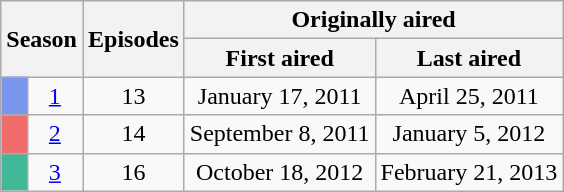<table class="wikitable plainrowheaders" style="text-align:center;">
<tr>
<th scope="col" colspan="2" rowspan="2">Season</th>
<th scope="col" rowspan="2">Episodes</th>
<th scope="col" colspan="2">Originally aired</th>
</tr>
<tr>
<th scope="col">First aired</th>
<th scope="col">Last aired</th>
</tr>
<tr>
<td scope="row" style="background:#7A95EC; height:10px;"></td>
<td><a href='#'>1</a></td>
<td>13</td>
<td>January 17, 2011</td>
<td>April 25, 2011</td>
</tr>
<tr>
<td scope="row" style="background:#F16C6C; height:10px;"></td>
<td><a href='#'>2</a></td>
<td>14</td>
<td>September 8, 2011</td>
<td>January 5, 2012</td>
</tr>
<tr>
<td scope="row" style="background:#42B899; height:10px;"></td>
<td><a href='#'>3</a></td>
<td>16</td>
<td>October 18, 2012</td>
<td>February 21, 2013</td>
</tr>
</table>
